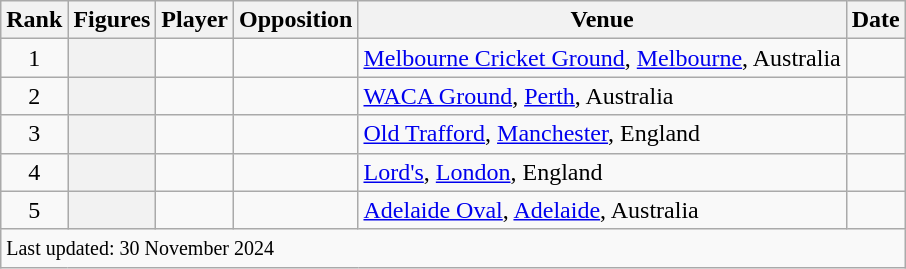<table class="wikitable plainrowheaders sortable">
<tr>
<th scope=col>Rank</th>
<th scope=col>Figures</th>
<th scope=col>Player</th>
<th scope=col>Opposition</th>
<th scope=col>Venue</th>
<th scope=col>Date</th>
</tr>
<tr>
<td align=center>1</td>
<th scope=row style=text-align:center;></th>
<td></td>
<td></td>
<td><a href='#'>Melbourne Cricket Ground</a>, <a href='#'>Melbourne</a>, Australia</td>
<td><a href='#'></a></td>
</tr>
<tr>
<td align=center>2</td>
<th scope=row style=text-align:center;></th>
<td></td>
<td></td>
<td><a href='#'>WACA Ground</a>, <a href='#'>Perth</a>, Australia</td>
<td><a href='#'></a></td>
</tr>
<tr>
<td align=center>3</td>
<th scope=row style=text-align:center;></th>
<td></td>
<td></td>
<td><a href='#'>Old Trafford</a>, <a href='#'>Manchester</a>, England</td>
<td><a href='#'></a></td>
</tr>
<tr>
<td align=center>4</td>
<th scope=row style=text-align:center;></th>
<td></td>
<td></td>
<td><a href='#'>Lord's</a>, <a href='#'>London</a>, England</td>
<td><a href='#'></a></td>
</tr>
<tr>
<td align=center>5</td>
<th scope=row style=text-align:center;></th>
<td></td>
<td></td>
<td><a href='#'>Adelaide Oval</a>, <a href='#'>Adelaide</a>, Australia</td>
<td><a href='#'></a></td>
</tr>
<tr class=sortbottom>
<td colspan=6><small>Last updated: 30 November 2024</small></td>
</tr>
</table>
